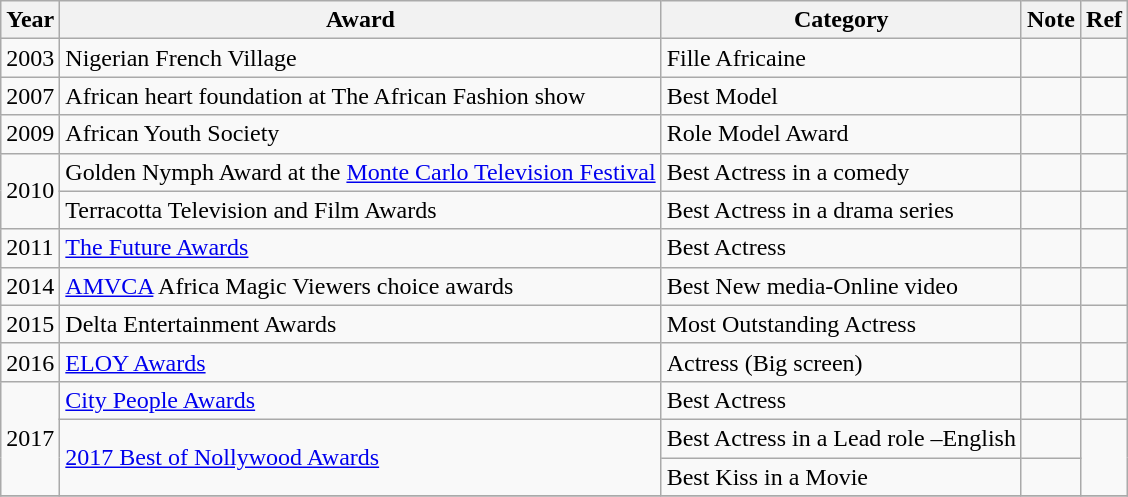<table class="wikitable">
<tr>
<th>Year</th>
<th>Award</th>
<th>Category</th>
<th>Note</th>
<th>Ref</th>
</tr>
<tr>
<td>2003</td>
<td>Nigerian French Village</td>
<td>Fille Africaine</td>
<td></td>
<td></td>
</tr>
<tr>
<td>2007</td>
<td>African heart foundation at The African Fashion show</td>
<td>Best Model</td>
<td></td>
<td></td>
</tr>
<tr>
<td>2009</td>
<td>African Youth Society</td>
<td>Role Model Award</td>
<td></td>
<td></td>
</tr>
<tr>
<td rowspan="2">2010</td>
<td>Golden Nymph Award at the <a href='#'>Monte Carlo Television Festival</a></td>
<td>Best Actress in a comedy</td>
<td></td>
<td></td>
</tr>
<tr>
<td>Terracotta Television and Film Awards</td>
<td>Best Actress in a drama series</td>
<td></td>
<td></td>
</tr>
<tr>
<td>2011</td>
<td><a href='#'>The Future Awards</a></td>
<td>Best Actress</td>
<td></td>
<td></td>
</tr>
<tr>
<td>2014</td>
<td><a href='#'>AMVCA</a> Africa Magic Viewers choice awards</td>
<td>Best New media-Online video</td>
<td></td>
<td></td>
</tr>
<tr>
<td>2015</td>
<td>Delta Entertainment Awards</td>
<td>Most Outstanding Actress</td>
<td></td>
<td></td>
</tr>
<tr>
<td>2016</td>
<td><a href='#'>ELOY Awards</a></td>
<td>Actress (Big screen)</td>
<td></td>
<td></td>
</tr>
<tr>
<td rowspan="3">2017</td>
<td><a href='#'>City People Awards</a></td>
<td>Best Actress</td>
<td></td>
<td></td>
</tr>
<tr>
<td rowspan="2"><a href='#'>2017 Best of Nollywood Awards</a></td>
<td>Best Actress in a Lead role –English</td>
<td></td>
<td rowspan="2"></td>
</tr>
<tr>
<td>Best Kiss in a Movie</td>
<td></td>
</tr>
<tr>
</tr>
</table>
